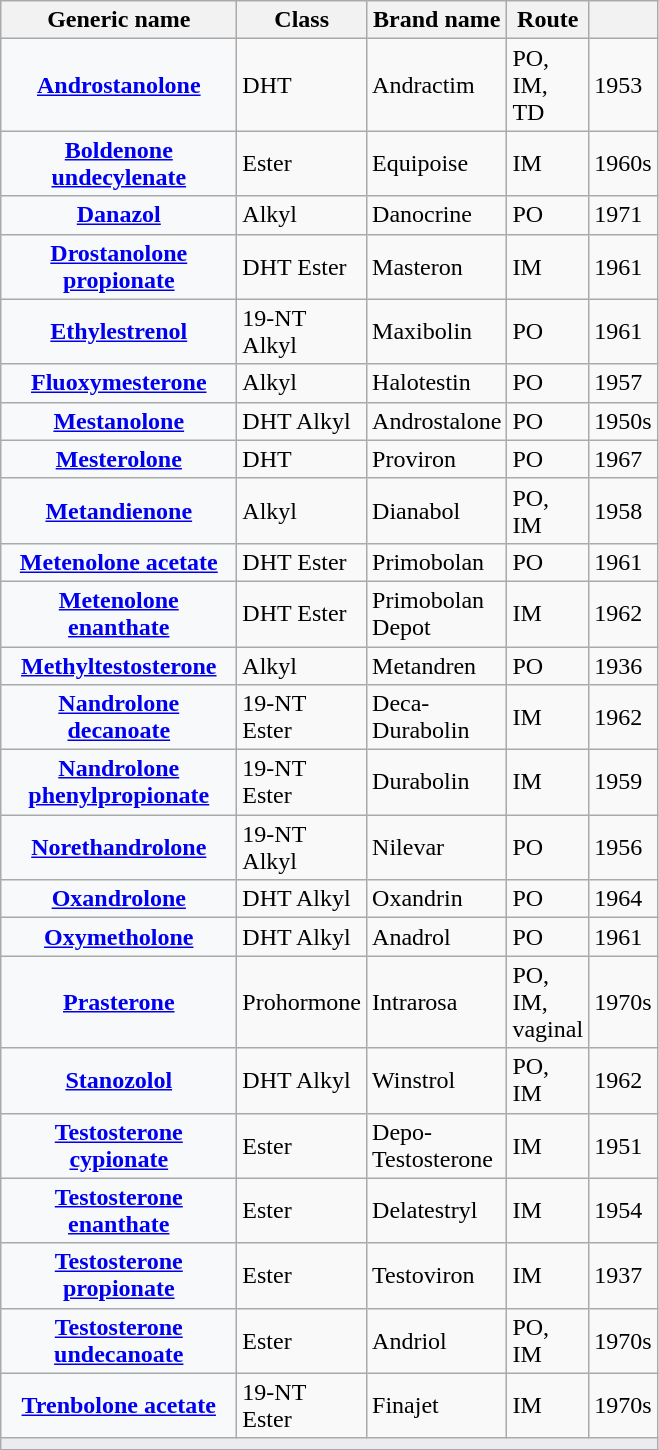<table class="wikitable plainrowheaders floatright">
<tr>
<th scope="col" style="width: 150px;">Generic name</th>
<th scope="col" style="width: 75px;">Class</th>
<th scope="col" style="width: 75px;">Brand name</th>
<th scope="col" style="width: 30px;">Route</th>
<th scope="col" style="width: 30px;"></th>
</tr>
<tr>
<th scope="row" style="background: #f8f9fa;"><a href='#'>Androstanolone</a></th>
<td>DHT</td>
<td>Andractim</td>
<td>PO, IM, TD</td>
<td>1953</td>
</tr>
<tr>
<th scope="row" style="background: #f8f9fa;"><a href='#'>Boldenone undecylenate</a></th>
<td>Ester</td>
<td>Equipoise</td>
<td>IM</td>
<td>1960s</td>
</tr>
<tr>
<th scope="row" style="background: #f8f9fa;"><a href='#'>Danazol</a></th>
<td>Alkyl</td>
<td>Danocrine</td>
<td>PO</td>
<td>1971</td>
</tr>
<tr>
<th scope="row" style="background: #f8f9fa;"><a href='#'>Drostanolone propionate</a></th>
<td>DHT Ester</td>
<td>Masteron</td>
<td>IM</td>
<td>1961</td>
</tr>
<tr>
<th scope="row" style="background: #f8f9fa;"><a href='#'>Ethylestrenol</a></th>
<td>19-NT Alkyl</td>
<td>Maxibolin</td>
<td>PO</td>
<td>1961</td>
</tr>
<tr>
<th scope="row" style="background: #f8f9fa;"><a href='#'>Fluoxymesterone</a></th>
<td>Alkyl</td>
<td>Halotestin</td>
<td>PO</td>
<td>1957</td>
</tr>
<tr>
<th scope="row" style="background: #f8f9fa;"><a href='#'>Mestanolone</a></th>
<td>DHT Alkyl</td>
<td>Androstalone</td>
<td>PO</td>
<td>1950s</td>
</tr>
<tr>
<th scope="row" style="background: #f8f9fa;"><a href='#'>Mesterolone</a></th>
<td>DHT</td>
<td>Proviron</td>
<td>PO</td>
<td>1967</td>
</tr>
<tr>
<th scope="row" style="background: #f8f9fa;"><a href='#'>Metandienone</a></th>
<td>Alkyl</td>
<td>Dianabol</td>
<td>PO, IM</td>
<td>1958</td>
</tr>
<tr>
<th scope="row" style="background: #f8f9fa;"><a href='#'>Metenolone acetate</a></th>
<td>DHT Ester</td>
<td>Primobolan</td>
<td>PO</td>
<td>1961</td>
</tr>
<tr>
<th scope="row" style="background: #f8f9fa;"><a href='#'>Metenolone enanthate</a></th>
<td>DHT Ester</td>
<td>Primobolan Depot</td>
<td>IM</td>
<td>1962</td>
</tr>
<tr>
<th scope="row" style="background: #f8f9fa;"><a href='#'>Methyltestosterone</a></th>
<td>Alkyl</td>
<td>Metandren</td>
<td>PO</td>
<td>1936</td>
</tr>
<tr>
<th scope="row" style="background: #f8f9fa;"><a href='#'>Nandrolone decanoate</a></th>
<td>19-NT Ester</td>
<td>Deca-Durabolin</td>
<td>IM</td>
<td>1962</td>
</tr>
<tr>
<th scope="row" style="background: #f8f9fa;"><a href='#'>Nandrolone phenylpropionate</a></th>
<td>19-NT Ester</td>
<td>Durabolin</td>
<td>IM</td>
<td>1959</td>
</tr>
<tr>
<th scope="row" style="background: #f8f9fa;"><a href='#'>Norethandrolone</a></th>
<td>19-NT Alkyl</td>
<td>Nilevar</td>
<td>PO</td>
<td>1956</td>
</tr>
<tr>
<th scope="row" style="background: #f8f9fa;"><a href='#'>Oxandrolone</a></th>
<td>DHT Alkyl</td>
<td>Oxandrin</td>
<td>PO</td>
<td>1964</td>
</tr>
<tr>
<th scope="row" style="background: #f8f9fa;"><a href='#'>Oxymetholone</a></th>
<td>DHT Alkyl</td>
<td>Anadrol</td>
<td>PO</td>
<td>1961</td>
</tr>
<tr>
<th scope="row" style="background: #f8f9fa;"><a href='#'>Prasterone</a></th>
<td>Prohormone</td>
<td>Intrarosa</td>
<td>PO, IM, vaginal</td>
<td>1970s</td>
</tr>
<tr>
<th scope="row" style="background: #f8f9fa;"><a href='#'>Stanozolol</a></th>
<td>DHT Alkyl</td>
<td>Winstrol</td>
<td>PO, IM</td>
<td>1962</td>
</tr>
<tr>
<th scope="row" style="background: #f8f9fa;"><a href='#'>Testosterone cypionate</a></th>
<td>Ester</td>
<td>Depo-Testosterone</td>
<td>IM</td>
<td>1951</td>
</tr>
<tr>
<th scope="row" style="background: #f8f9fa;"><a href='#'>Testosterone enanthate</a></th>
<td>Ester</td>
<td>Delatestryl</td>
<td>IM</td>
<td>1954</td>
</tr>
<tr>
<th scope="row" style="background: #f8f9fa;"><a href='#'>Testosterone propionate</a></th>
<td>Ester</td>
<td>Testoviron</td>
<td>IM</td>
<td>1937</td>
</tr>
<tr>
<th scope="row" style="background: #f8f9fa;"><a href='#'>Testosterone undecanoate</a></th>
<td>Ester</td>
<td>Andriol</td>
<td>PO, IM</td>
<td>1970s</td>
</tr>
<tr>
<th scope="row" style="background: #f8f9fa;"><a href='#'>Trenbolone acetate</a></th>
<td>19-NT Ester</td>
<td>Finajet</td>
<td>IM</td>
<td>1970s</td>
</tr>
<tr class="sortbottom">
<td colspan="7" style="width:1px; background:#eaecf0; text-align:center;"></td>
</tr>
</table>
